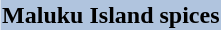<table style="float: right; margin-right: 1em">
<tr>
<th style="background:#b0c4de;">Maluku Island spices</th>
</tr>
<tr>
<td></td>
</tr>
</table>
